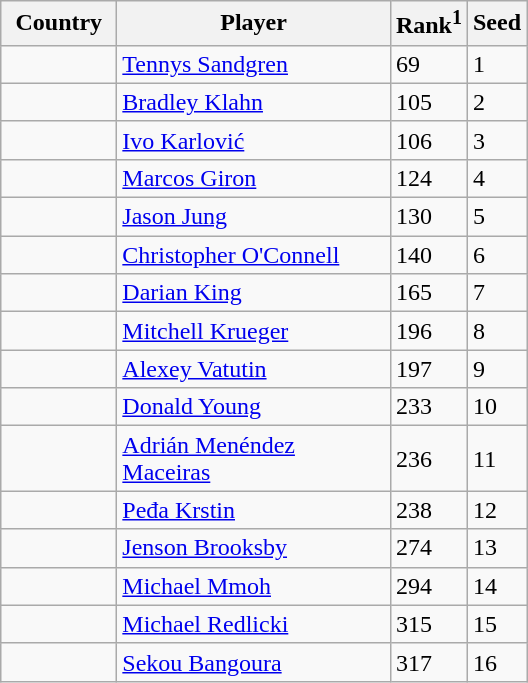<table class="sortable wikitable">
<tr>
<th width="70">Country</th>
<th width="175">Player</th>
<th>Rank<sup>1</sup></th>
<th>Seed</th>
</tr>
<tr>
<td></td>
<td><a href='#'>Tennys Sandgren</a></td>
<td>69</td>
<td>1</td>
</tr>
<tr>
<td></td>
<td><a href='#'>Bradley Klahn</a></td>
<td>105</td>
<td>2</td>
</tr>
<tr>
<td></td>
<td><a href='#'>Ivo Karlović</a></td>
<td>106</td>
<td>3</td>
</tr>
<tr>
<td></td>
<td><a href='#'>Marcos Giron</a></td>
<td>124</td>
<td>4</td>
</tr>
<tr>
<td></td>
<td><a href='#'>Jason Jung</a></td>
<td>130</td>
<td>5</td>
</tr>
<tr>
<td></td>
<td><a href='#'>Christopher O'Connell</a></td>
<td>140</td>
<td>6</td>
</tr>
<tr>
<td></td>
<td><a href='#'>Darian King</a></td>
<td>165</td>
<td>7</td>
</tr>
<tr>
<td></td>
<td><a href='#'>Mitchell Krueger</a></td>
<td>196</td>
<td>8</td>
</tr>
<tr>
<td></td>
<td><a href='#'>Alexey Vatutin</a></td>
<td>197</td>
<td>9</td>
</tr>
<tr>
<td></td>
<td><a href='#'>Donald Young</a></td>
<td>233</td>
<td>10</td>
</tr>
<tr>
<td></td>
<td><a href='#'>Adrián Menéndez Maceiras</a></td>
<td>236</td>
<td>11</td>
</tr>
<tr>
<td></td>
<td><a href='#'>Peđa Krstin</a></td>
<td>238</td>
<td>12</td>
</tr>
<tr>
<td></td>
<td><a href='#'>Jenson Brooksby</a></td>
<td>274</td>
<td>13</td>
</tr>
<tr>
<td></td>
<td><a href='#'>Michael Mmoh</a></td>
<td>294</td>
<td>14</td>
</tr>
<tr>
<td></td>
<td><a href='#'>Michael Redlicki</a></td>
<td>315</td>
<td>15</td>
</tr>
<tr>
<td></td>
<td><a href='#'>Sekou Bangoura</a></td>
<td>317</td>
<td>16</td>
</tr>
</table>
